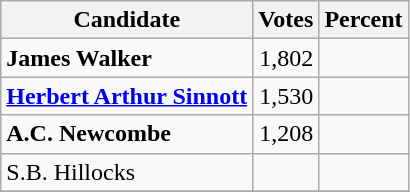<table class="wikitable">
<tr>
<th>Candidate</th>
<th>Votes</th>
<th>Percent</th>
</tr>
<tr>
<td style="font-weight:bold;">James Walker</td>
<td style="text-align:right;">1,802</td>
<td style="text-align:right;"></td>
</tr>
<tr>
<td style="font-weight:bold;"><a href='#'>Herbert Arthur Sinnott</a></td>
<td style="text-align:right;">1,530</td>
<td style="text-align:right;"></td>
</tr>
<tr>
<td style="font-weight:bold;">A.C. Newcombe</td>
<td style="text-align:right;">1,208</td>
<td style="text-align:right;"></td>
</tr>
<tr>
<td>S.B. Hillocks</td>
<td style="text-align:right;"></td>
<td style="text-align:right;"></td>
</tr>
<tr>
</tr>
</table>
